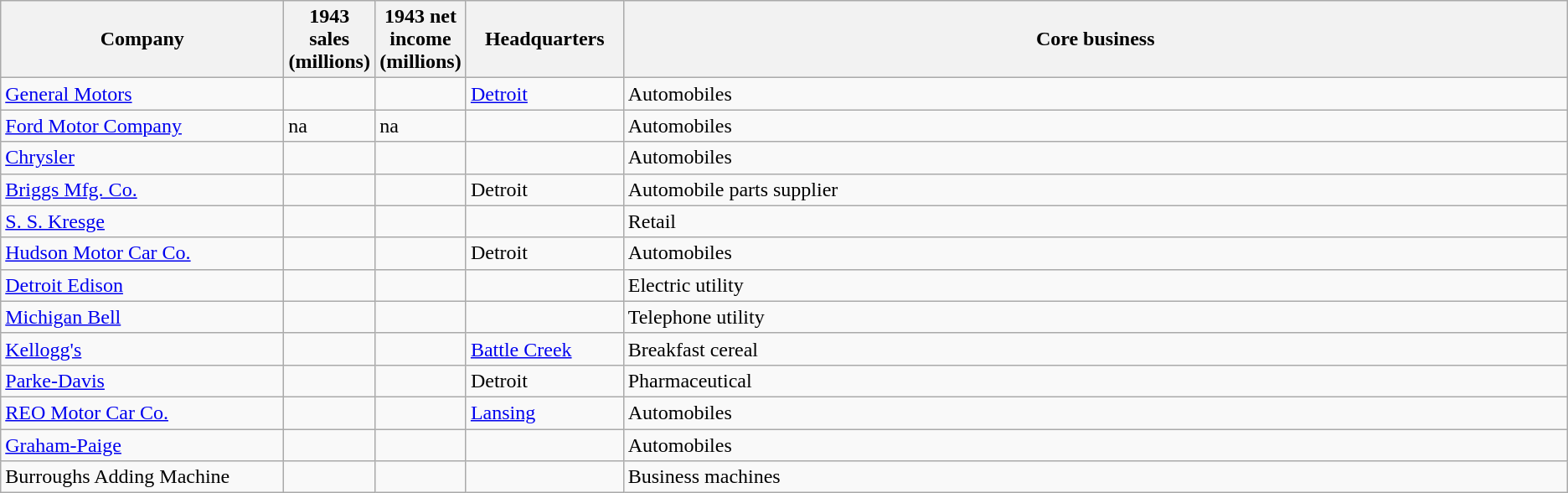<table class="wikitable sortable">
<tr>
<th bgcolor="#DDDDFF" width="18%">Company</th>
<th bgcolor="#DDDDFF" width="5%">1943 sales (millions)</th>
<th bgcolor="#DDDDFF" width="5%">1943 net income (millions)</th>
<th bgcolor="#DDDDFF" width="10%">Headquarters</th>
<th bgcolor="#DDDDFF" width="60%">Core business</th>
</tr>
<tr align="left">
<td><a href='#'>General Motors</a></td>
<td></td>
<td></td>
<td><a href='#'>Detroit</a></td>
<td>Automobiles</td>
</tr>
<tr align="left">
<td><a href='#'>Ford Motor Company</a></td>
<td>na</td>
<td>na</td>
<td></td>
<td>Automobiles</td>
</tr>
<tr align="left">
<td><a href='#'>Chrysler</a></td>
<td></td>
<td></td>
<td></td>
<td>Automobiles</td>
</tr>
<tr align="left">
<td><a href='#'>Briggs Mfg. Co.</a></td>
<td></td>
<td></td>
<td>Detroit</td>
<td>Automobile parts supplier</td>
</tr>
<tr align="left">
<td><a href='#'>S. S. Kresge</a></td>
<td></td>
<td></td>
<td></td>
<td>Retail</td>
</tr>
<tr align="left">
<td><a href='#'>Hudson Motor Car Co.</a></td>
<td></td>
<td></td>
<td>Detroit</td>
<td>Automobiles</td>
</tr>
<tr align="left">
<td><a href='#'>Detroit Edison</a></td>
<td></td>
<td></td>
<td></td>
<td>Electric utility</td>
</tr>
<tr align="left">
<td><a href='#'>Michigan Bell</a></td>
<td></td>
<td></td>
<td></td>
<td>Telephone utility</td>
</tr>
<tr align="left">
<td><a href='#'>Kellogg's</a></td>
<td></td>
<td></td>
<td><a href='#'>Battle Creek</a></td>
<td>Breakfast cereal</td>
</tr>
<tr align="left">
<td><a href='#'>Parke-Davis</a></td>
<td></td>
<td></td>
<td>Detroit</td>
<td>Pharmaceutical</td>
</tr>
<tr align="left">
<td><a href='#'>REO Motor Car Co.</a></td>
<td></td>
<td></td>
<td><a href='#'>Lansing</a></td>
<td>Automobiles</td>
</tr>
<tr align="left">
<td><a href='#'>Graham-Paige</a></td>
<td></td>
<td></td>
<td></td>
<td>Automobiles</td>
</tr>
<tr align="left">
<td>Burroughs Adding Machine</td>
<td></td>
<td></td>
<td></td>
<td>Business machines</td>
</tr>
</table>
